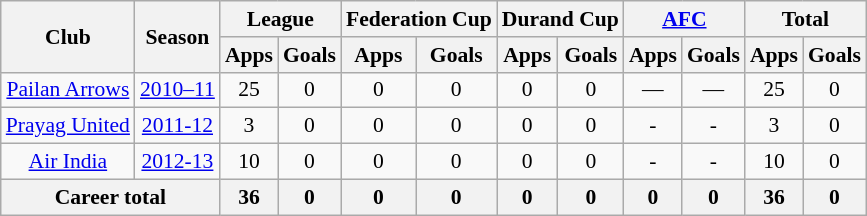<table class="wikitable" style="font-size:90%; text-align:center;">
<tr>
<th rowspan="2">Club</th>
<th rowspan="2">Season</th>
<th colspan="2">League</th>
<th colspan="2">Federation Cup</th>
<th colspan="2">Durand Cup</th>
<th colspan="2"><a href='#'>AFC</a></th>
<th colspan="2">Total</th>
</tr>
<tr>
<th>Apps</th>
<th>Goals</th>
<th>Apps</th>
<th>Goals</th>
<th>Apps</th>
<th>Goals</th>
<th>Apps</th>
<th>Goals</th>
<th>Apps</th>
<th>Goals</th>
</tr>
<tr>
<td rowspan="1"><a href='#'>Pailan Arrows</a></td>
<td><a href='#'>2010–11</a></td>
<td>25</td>
<td>0</td>
<td>0</td>
<td>0</td>
<td>0</td>
<td>0</td>
<td>—</td>
<td>—</td>
<td>25</td>
<td>0</td>
</tr>
<tr>
<td><a href='#'>Prayag United</a></td>
<td><a href='#'>2011-12</a></td>
<td>3</td>
<td>0</td>
<td>0</td>
<td>0</td>
<td>0</td>
<td>0</td>
<td>-</td>
<td>-</td>
<td>3</td>
<td>0</td>
</tr>
<tr>
<td><a href='#'>Air India</a></td>
<td><a href='#'>2012-13</a></td>
<td>10</td>
<td>0</td>
<td>0</td>
<td>0</td>
<td>0</td>
<td>0</td>
<td>-</td>
<td>-</td>
<td>10</td>
<td>0</td>
</tr>
<tr>
<th colspan="2">Career total</th>
<th>36</th>
<th>0</th>
<th>0</th>
<th>0</th>
<th>0</th>
<th>0</th>
<th>0</th>
<th>0</th>
<th>36</th>
<th>0</th>
</tr>
</table>
